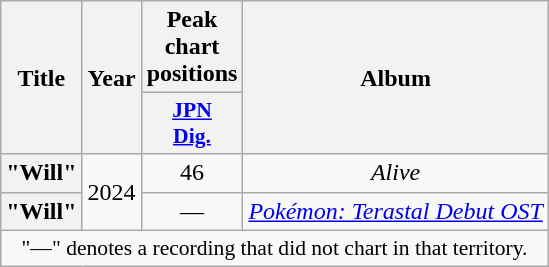<table class="wikitable plainrowheaders" style="text-align:center">
<tr>
<th scope="col" rowspan="2">Title</th>
<th scope="col" rowspan="2">Year</th>
<th scope="col">Peak chart positions</th>
<th scope="col" rowspan="2">Album</th>
</tr>
<tr>
<th scope="col" style="font-size:90%; width:2.75em"><a href='#'>JPN<br>Dig.</a><br></th>
</tr>
<tr>
<th scope="row">"Will"</th>
<td rowspan="2">2024</td>
<td>46</td>
<td><em>Alive</em></td>
</tr>
<tr>
<th scope="row">"Will"<br></th>
<td>—</td>
<td><em><a href='#'>Pokémon: Terastal Debut OST</a></em></td>
</tr>
<tr>
<td colspan="4" style="font-size:90%">"—" denotes a recording that did not chart in that territory.</td>
</tr>
</table>
